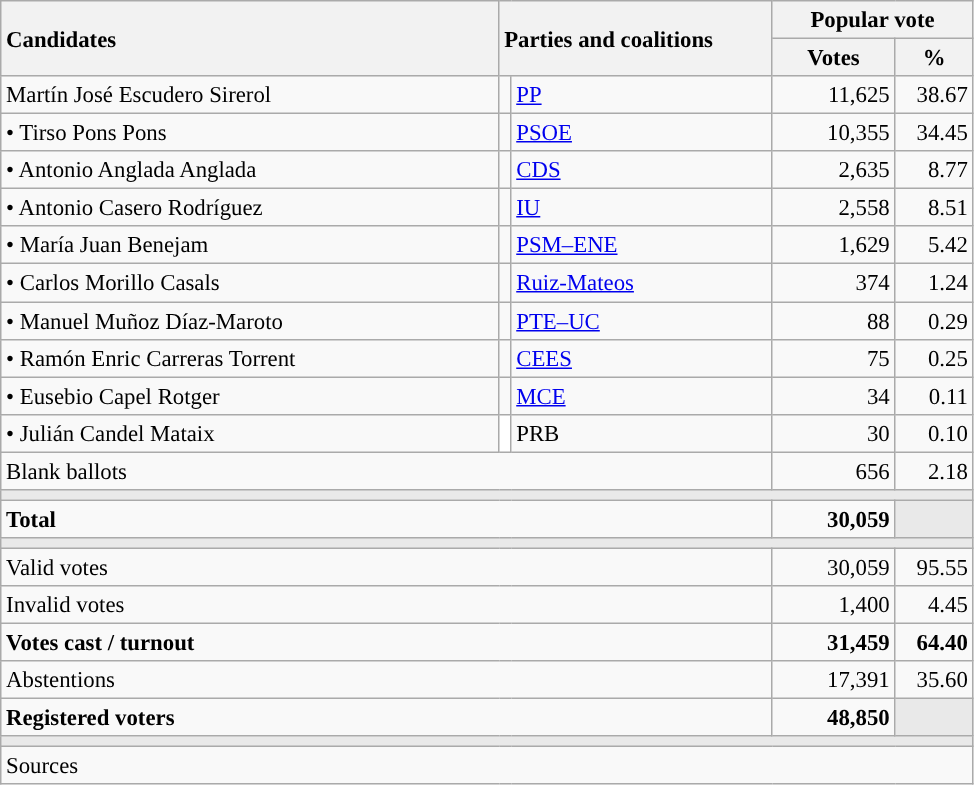<table class="wikitable" style="text-align:right; font-size:95%;">
<tr>
<th style="text-align:left;" rowspan="2" width="325">Candidates</th>
<th style="text-align:left;" rowspan="2" colspan="2" width="175">Parties and coalitions</th>
<th colspan="2">Popular vote</th>
</tr>
<tr>
<th width="75">Votes</th>
<th width="45">%</th>
</tr>
<tr>
<td align="left"> Martín José Escudero Sirerol</td>
<td width="1" style="color:inherit;background:"></td>
<td align="left"><a href='#'>PP</a></td>
<td>11,625</td>
<td>38.67</td>
</tr>
<tr>
<td align="left">• Tirso Pons Pons</td>
<td style="color:inherit;background:"></td>
<td align="left"><a href='#'>PSOE</a></td>
<td>10,355</td>
<td>34.45</td>
</tr>
<tr>
<td align="left">• Antonio Anglada Anglada</td>
<td style="color:inherit;background:"></td>
<td align="left"><a href='#'>CDS</a></td>
<td>2,635</td>
<td>8.77</td>
</tr>
<tr>
<td align="left">• Antonio Casero Rodríguez</td>
<td style="color:inherit;background:"></td>
<td align="left"><a href='#'>IU</a></td>
<td>2,558</td>
<td>8.51</td>
</tr>
<tr>
<td align="left">• María Juan Benejam</td>
<td style="color:inherit;background:"></td>
<td align="left"><a href='#'>PSM–ENE</a></td>
<td>1,629</td>
<td>5.42</td>
</tr>
<tr>
<td align="left">• Carlos Morillo Casals</td>
<td style="color:inherit;background:"></td>
<td align="left"><a href='#'>Ruiz-Mateos</a></td>
<td>374</td>
<td>1.24</td>
</tr>
<tr>
<td align="left">• Manuel Muñoz Díaz-Maroto</td>
<td style="color:inherit;background:"></td>
<td align="left"><a href='#'>PTE–UC</a></td>
<td>88</td>
<td>0.29</td>
</tr>
<tr>
<td align="left">• Ramón Enric Carreras Torrent</td>
<td style="color:inherit;background:"></td>
<td align="left"><a href='#'>CEES</a></td>
<td>75</td>
<td>0.25</td>
</tr>
<tr>
<td align="left">• Eusebio Capel Rotger</td>
<td style="color:inherit;background:"></td>
<td align="left"><a href='#'>MCE</a></td>
<td>34</td>
<td>0.11</td>
</tr>
<tr>
<td align="left">• Julián Candel Mataix</td>
<td bgcolor="white"></td>
<td align="left">PRB</td>
<td>30</td>
<td>0.10</td>
</tr>
<tr>
<td align="left" colspan="3">Blank ballots</td>
<td>656</td>
<td>2.18</td>
</tr>
<tr>
<td colspan="5" bgcolor="#E9E9E9"></td>
</tr>
<tr style="font-weight:bold;">
<td align="left" colspan="3">Total</td>
<td>30,059</td>
<td bgcolor="#E9E9E9"></td>
</tr>
<tr>
<td colspan="5" bgcolor="#E9E9E9"></td>
</tr>
<tr>
<td align="left" colspan="3">Valid votes</td>
<td>30,059</td>
<td>95.55</td>
</tr>
<tr>
<td align="left" colspan="3">Invalid votes</td>
<td>1,400</td>
<td>4.45</td>
</tr>
<tr style="font-weight:bold;">
<td align="left" colspan="3">Votes cast / turnout</td>
<td>31,459</td>
<td>64.40</td>
</tr>
<tr>
<td align="left" colspan="3">Abstentions</td>
<td>17,391</td>
<td>35.60</td>
</tr>
<tr style="font-weight:bold;">
<td align="left" colspan="3">Registered voters</td>
<td>48,850</td>
<td bgcolor="#E9E9E9"></td>
</tr>
<tr>
<td colspan="5" bgcolor="#E9E9E9"></td>
</tr>
<tr>
<td align="left" colspan="5">Sources</td>
</tr>
</table>
